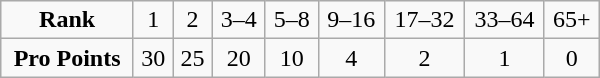<table class=wikitable width=400>
<tr align = center>
<td><strong>Rank</strong></td>
<td>1</td>
<td>2</td>
<td>3–4</td>
<td>5–8</td>
<td>9–16</td>
<td>17–32</td>
<td>33–64</td>
<td>65+</td>
</tr>
<tr align = center>
<td><strong>Pro Points</strong></td>
<td>30</td>
<td>25</td>
<td>20</td>
<td>10</td>
<td>4</td>
<td>2</td>
<td>1</td>
<td>0</td>
</tr>
</table>
